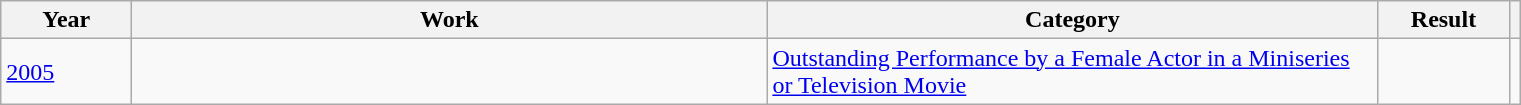<table class=wikitable>
<tr>
<th scope="col" style="width:5em;">Year</th>
<th scope="col" style="width:26em;">Work</th>
<th scope="col" style="width:25em;">Category</th>
<th scope="col" style="width:5em;">Result</th>
<th></th>
</tr>
<tr>
<td><a href='#'>2005</a></td>
<td></td>
<td><a href='#'>Outstanding Performance by a Female Actor in a Miniseries or Television Movie</a></td>
<td></td>
<td style="text-align:center;"></td>
</tr>
</table>
